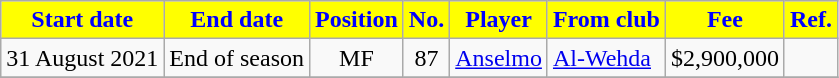<table class="wikitable sortable">
<tr>
<th style="background:yellow; color:blue;"><strong>Start date</strong></th>
<th style="background:yellow; color:blue;"><strong>End date</strong></th>
<th style="background:yellow; color:blue;"><strong>Position</strong></th>
<th style="background:yellow; color:blue;"><strong>No.</strong></th>
<th style="background:yellow; color:blue;"><strong>Player</strong></th>
<th style="background:yellow; color:blue;"><strong>From club</strong></th>
<th style="background:yellow; color:blue;"><strong>Fee</strong></th>
<th style="background:yellow; color:blue;"><strong>Ref.</strong></th>
</tr>
<tr>
<td>31 August 2021</td>
<td>End of season</td>
<td style="text-align:center;">MF</td>
<td style="text-align:center;">87</td>
<td style="text-align:left;"> <a href='#'>Anselmo</a></td>
<td style="text-align:left;"> <a href='#'>Al-Wehda</a></td>
<td>$2,900,000</td>
<td></td>
</tr>
<tr>
</tr>
</table>
